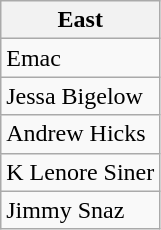<table class="wikitable" style="display: inline-table;">
<tr>
<th>East</th>
</tr>
<tr>
<td>Emac</td>
</tr>
<tr>
<td>Jessa Bigelow</td>
</tr>
<tr>
<td>Andrew Hicks</td>
</tr>
<tr>
<td>K Lenore Siner</td>
</tr>
<tr>
<td>Jimmy Snaz</td>
</tr>
</table>
